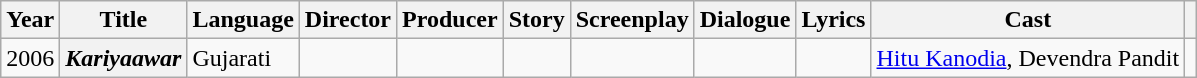<table class="wikitable plainrowheaders sortable" style="margin-right: 0;">
<tr>
<th scope="col">Year</th>
<th scope="col">Title</th>
<th>Language</th>
<th>Director</th>
<th>Producer</th>
<th>Story</th>
<th>Screenplay</th>
<th>Dialogue</th>
<th>Lyrics</th>
<th>Cast</th>
<th scope="col" class="unsortable"></th>
</tr>
<tr>
<td>2006</td>
<th scope="row" style="text-align:center;"><em>Kariyaawar</em></th>
<td>Gujarati</td>
<td></td>
<td></td>
<td></td>
<td></td>
<td></td>
<td></td>
<td><a href='#'>Hitu Kanodia</a>, Devendra Pandit</td>
<td></td>
</tr>
</table>
